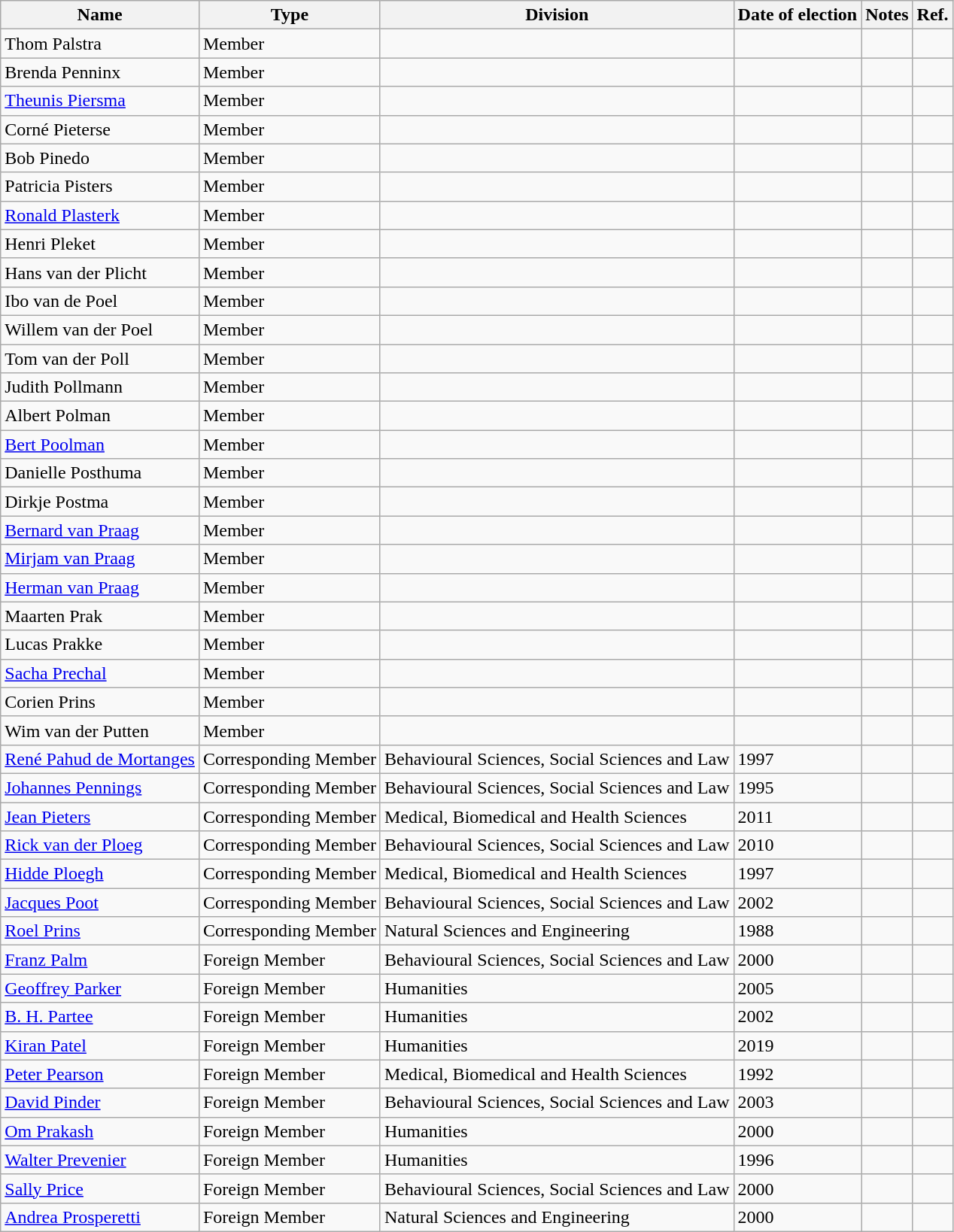<table class="wikitable">
<tr>
<th>Name</th>
<th>Type</th>
<th>Division</th>
<th>Date of election</th>
<th>Notes</th>
<th>Ref.</th>
</tr>
<tr>
<td>Thom Palstra</td>
<td>Member</td>
<td></td>
<td></td>
<td></td>
<td></td>
</tr>
<tr>
<td>Brenda Penninx</td>
<td>Member</td>
<td></td>
<td></td>
<td></td>
<td></td>
</tr>
<tr>
<td><a href='#'>Theunis Piersma</a></td>
<td>Member</td>
<td></td>
<td></td>
<td></td>
<td></td>
</tr>
<tr>
<td>Corné Pieterse</td>
<td>Member</td>
<td></td>
<td></td>
<td></td>
<td></td>
</tr>
<tr>
<td>Bob Pinedo</td>
<td>Member</td>
<td></td>
<td></td>
<td></td>
<td></td>
</tr>
<tr>
<td>Patricia Pisters</td>
<td>Member</td>
<td></td>
<td></td>
<td></td>
<td></td>
</tr>
<tr>
<td><a href='#'>Ronald Plasterk</a></td>
<td>Member</td>
<td></td>
<td></td>
<td></td>
<td></td>
</tr>
<tr>
<td>Henri Pleket</td>
<td>Member</td>
<td></td>
<td></td>
<td></td>
<td></td>
</tr>
<tr>
<td>Hans van der Plicht</td>
<td>Member</td>
<td></td>
<td></td>
<td></td>
<td></td>
</tr>
<tr>
<td>Ibo van de Poel</td>
<td>Member</td>
<td></td>
<td></td>
<td></td>
<td></td>
</tr>
<tr>
<td>Willem van der Poel</td>
<td>Member</td>
<td></td>
<td></td>
<td></td>
<td></td>
</tr>
<tr>
<td>Tom van der Poll</td>
<td>Member</td>
<td></td>
<td></td>
<td></td>
<td></td>
</tr>
<tr>
<td>Judith Pollmann</td>
<td>Member</td>
<td></td>
<td></td>
<td></td>
<td></td>
</tr>
<tr>
<td>Albert Polman</td>
<td>Member</td>
<td></td>
<td></td>
<td></td>
<td></td>
</tr>
<tr>
<td><a href='#'>Bert Poolman</a></td>
<td>Member</td>
<td></td>
<td></td>
<td></td>
<td></td>
</tr>
<tr>
<td>Danielle Posthuma</td>
<td>Member</td>
<td></td>
<td></td>
<td></td>
<td></td>
</tr>
<tr>
<td>Dirkje Postma</td>
<td>Member</td>
<td></td>
<td></td>
<td></td>
<td></td>
</tr>
<tr>
<td><a href='#'>Bernard van Praag</a></td>
<td>Member</td>
<td></td>
<td></td>
<td></td>
<td></td>
</tr>
<tr>
<td><a href='#'>Mirjam van Praag</a></td>
<td>Member</td>
<td></td>
<td></td>
<td></td>
<td></td>
</tr>
<tr>
<td><a href='#'>Herman van Praag</a></td>
<td>Member</td>
<td></td>
<td></td>
<td></td>
<td></td>
</tr>
<tr>
<td>Maarten Prak</td>
<td>Member</td>
<td></td>
<td></td>
<td></td>
<td></td>
</tr>
<tr>
<td>Lucas Prakke</td>
<td>Member</td>
<td></td>
<td></td>
<td></td>
<td></td>
</tr>
<tr>
<td><a href='#'>Sacha Prechal</a></td>
<td>Member</td>
<td></td>
<td></td>
<td></td>
<td></td>
</tr>
<tr>
<td>Corien Prins</td>
<td>Member</td>
<td></td>
<td></td>
<td></td>
<td></td>
</tr>
<tr>
<td>Wim van der Putten</td>
<td>Member</td>
<td></td>
<td></td>
<td></td>
<td></td>
</tr>
<tr>
<td><a href='#'>René Pahud de  Mortanges</a></td>
<td>Corresponding Member</td>
<td>Behavioural Sciences, Social Sciences and Law</td>
<td>1997</td>
<td></td>
<td></td>
</tr>
<tr>
<td><a href='#'>Johannes Pennings</a></td>
<td>Corresponding Member</td>
<td>Behavioural Sciences, Social Sciences and Law</td>
<td>1995</td>
<td></td>
<td></td>
</tr>
<tr>
<td><a href='#'>Jean Pieters</a></td>
<td>Corresponding Member</td>
<td>Medical, Biomedical and Health Sciences</td>
<td>2011</td>
<td></td>
<td></td>
</tr>
<tr>
<td><a href='#'>Rick van der Ploeg</a></td>
<td>Corresponding Member</td>
<td>Behavioural Sciences, Social Sciences and Law</td>
<td>2010</td>
<td></td>
<td></td>
</tr>
<tr>
<td><a href='#'>Hidde Ploegh</a></td>
<td>Corresponding Member</td>
<td>Medical, Biomedical and Health Sciences</td>
<td>1997</td>
<td></td>
<td></td>
</tr>
<tr>
<td><a href='#'>Jacques Poot</a></td>
<td>Corresponding Member</td>
<td>Behavioural Sciences, Social Sciences and Law</td>
<td>2002</td>
<td></td>
<td></td>
</tr>
<tr>
<td><a href='#'>Roel Prins</a></td>
<td>Corresponding Member</td>
<td>Natural Sciences and Engineering</td>
<td>1988</td>
<td></td>
<td></td>
</tr>
<tr>
<td><a href='#'>Franz Palm</a></td>
<td>Foreign Member</td>
<td>Behavioural Sciences, Social Sciences and Law</td>
<td>2000</td>
<td></td>
<td></td>
</tr>
<tr>
<td><a href='#'>Geoffrey Parker</a></td>
<td>Foreign Member</td>
<td>Humanities</td>
<td>2005</td>
<td></td>
<td></td>
</tr>
<tr>
<td><a href='#'>B. H. Partee</a></td>
<td>Foreign Member</td>
<td>Humanities</td>
<td>2002</td>
<td></td>
<td></td>
</tr>
<tr>
<td><a href='#'>Kiran Patel</a></td>
<td>Foreign Member</td>
<td>Humanities</td>
<td>2019</td>
<td></td>
<td></td>
</tr>
<tr>
<td><a href='#'>Peter Pearson</a></td>
<td>Foreign Member</td>
<td>Medical, Biomedical and Health Sciences</td>
<td>1992</td>
<td></td>
<td></td>
</tr>
<tr>
<td><a href='#'>David Pinder</a></td>
<td>Foreign Member</td>
<td>Behavioural Sciences, Social Sciences and Law</td>
<td>2003</td>
<td></td>
<td></td>
</tr>
<tr>
<td><a href='#'>Om Prakash</a></td>
<td>Foreign Member</td>
<td>Humanities</td>
<td>2000</td>
<td></td>
<td></td>
</tr>
<tr>
<td><a href='#'>Walter Prevenier</a></td>
<td>Foreign Member</td>
<td>Humanities</td>
<td>1996</td>
<td></td>
<td></td>
</tr>
<tr>
<td><a href='#'>Sally Price</a></td>
<td>Foreign Member</td>
<td>Behavioural Sciences, Social Sciences and Law</td>
<td>2000</td>
<td></td>
<td></td>
</tr>
<tr>
<td><a href='#'>Andrea Prosperetti</a></td>
<td>Foreign Member</td>
<td>Natural Sciences and Engineering</td>
<td>2000</td>
<td></td>
<td></td>
</tr>
</table>
